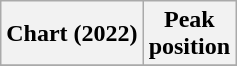<table class="wikitable plainrowheaders" style="text-align:center">
<tr>
<th scope="col">Chart (2022)</th>
<th scope="col">Peak<br>position</th>
</tr>
<tr>
</tr>
</table>
